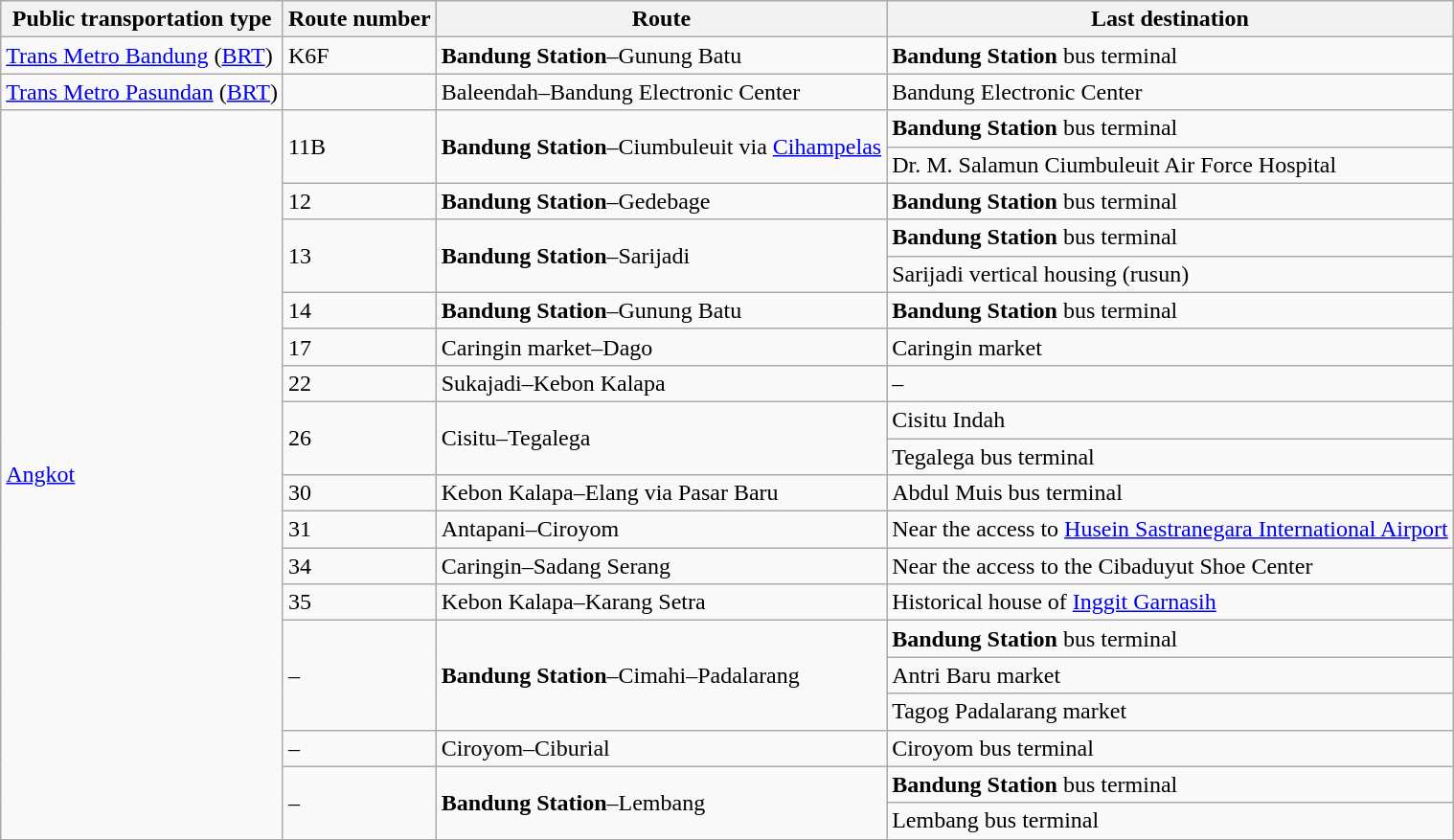<table class="wikitable">
<tr>
<th>Public transportation type</th>
<th>Route number</th>
<th>Route</th>
<th>Last destination</th>
</tr>
<tr>
<td><a href='#'>Trans Metro Bandung</a> (<a href='#'>BRT</a>)</td>
<td>K6F</td>
<td><strong>Bandung Station</strong>–Gunung Batu</td>
<td><strong>Bandung Station</strong> bus terminal</td>
</tr>
<tr>
<td><a href='#'>Trans Metro Pasundan</a> (<a href='#'>BRT</a>)</td>
<td></td>
<td>Baleendah–Bandung Electronic Center</td>
<td>Bandung Electronic Center</td>
</tr>
<tr>
<td rowspan="20"><a href='#'>Angkot</a></td>
<td rowspan="2">11B</td>
<td rowspan="2"><strong>Bandung Station</strong>–Ciumbuleuit via <a href='#'>Cihampelas</a></td>
<td><strong>Bandung Station</strong> bus terminal</td>
</tr>
<tr>
<td>Dr. M. Salamun Ciumbuleuit Air Force Hospital</td>
</tr>
<tr>
<td>12</td>
<td><strong>Bandung Station</strong>–Gedebage</td>
<td><strong>Bandung Station</strong> bus terminal</td>
</tr>
<tr>
<td rowspan="2">13</td>
<td rowspan="2"><strong>Bandung Station</strong>–Sarijadi</td>
<td><strong>Bandung Station</strong> bus terminal</td>
</tr>
<tr>
<td>Sarijadi vertical housing (rusun)</td>
</tr>
<tr>
<td>14</td>
<td><strong>Bandung Station</strong>–Gunung Batu</td>
<td><strong>Bandung Station</strong> bus terminal</td>
</tr>
<tr>
<td>17</td>
<td>Caringin market–Dago</td>
<td>Caringin market</td>
</tr>
<tr>
<td>22</td>
<td>Sukajadi–Kebon Kalapa</td>
<td>–</td>
</tr>
<tr>
<td rowspan="2">26</td>
<td rowspan="2">Cisitu–Tegalega</td>
<td>Cisitu Indah</td>
</tr>
<tr>
<td>Tegalega bus terminal</td>
</tr>
<tr>
<td>30</td>
<td>Kebon Kalapa–Elang via Pasar Baru</td>
<td>Abdul Muis bus terminal</td>
</tr>
<tr>
<td>31</td>
<td>Antapani–Ciroyom</td>
<td>Near the access to <a href='#'>Husein Sastranegara International Airport</a></td>
</tr>
<tr>
<td>34</td>
<td>Caringin–Sadang Serang</td>
<td>Near the access to the Cibaduyut Shoe Center</td>
</tr>
<tr>
<td>35</td>
<td>Kebon Kalapa–Karang Setra</td>
<td>Historical house of <a href='#'>Inggit Garnasih</a></td>
</tr>
<tr>
<td rowspan="3">–</td>
<td rowspan="3"><strong>Bandung Station</strong>–Cimahi–Padalarang</td>
<td><strong>Bandung Station</strong> bus terminal</td>
</tr>
<tr>
<td>Antri Baru market</td>
</tr>
<tr>
<td>Tagog Padalarang market</td>
</tr>
<tr>
<td>–</td>
<td>Ciroyom–Ciburial</td>
<td>Ciroyom bus terminal</td>
</tr>
<tr>
<td rowspan="2">–</td>
<td rowspan="2"><strong>Bandung Station</strong>–Lembang</td>
<td><strong>Bandung Station</strong> bus terminal</td>
</tr>
<tr>
<td>Lembang bus terminal</td>
</tr>
</table>
